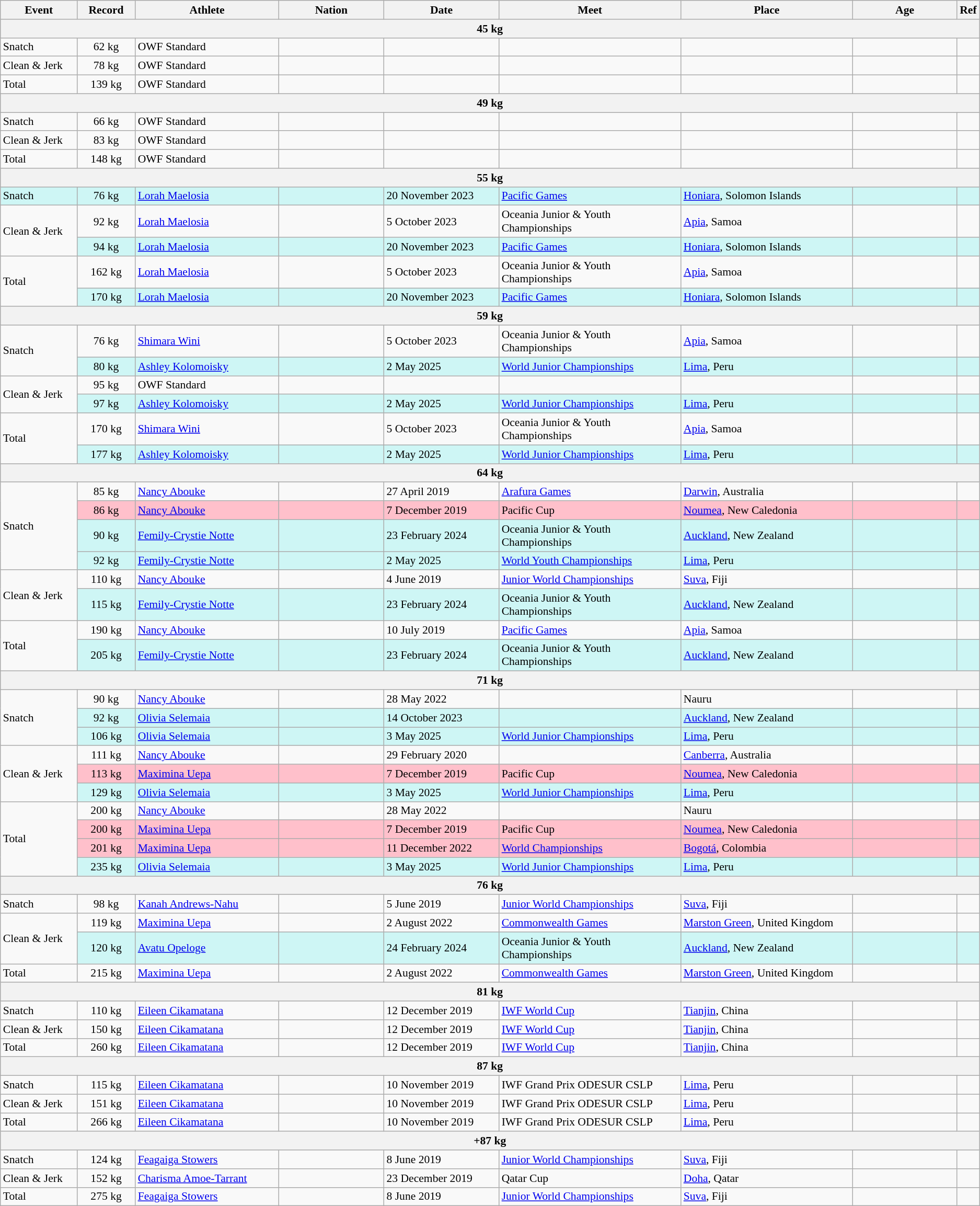<table class="wikitable" style="font-size:90%">
<tr>
<th width=8%>Event</th>
<th width=6%>Record</th>
<th width=15%>Athlete</th>
<th width=11%>Nation</th>
<th width=12%>Date</th>
<th width=19%>Meet</th>
<th width=18%>Place</th>
<th width=11%>Age</th>
<th>Ref</th>
</tr>
<tr bgcolor="#DDDDDD">
<th colspan="9">45 kg</th>
</tr>
<tr>
<td>Snatch</td>
<td align="center">62 kg</td>
<td>OWF Standard</td>
<td></td>
<td></td>
<td></td>
<td></td>
<td></td>
<td></td>
</tr>
<tr>
<td>Clean & Jerk</td>
<td align="center">78 kg</td>
<td>OWF Standard</td>
<td></td>
<td></td>
<td></td>
<td></td>
<td></td>
<td></td>
</tr>
<tr>
<td>Total</td>
<td align="center">139 kg</td>
<td>OWF Standard</td>
<td></td>
<td></td>
<td></td>
<td></td>
<td></td>
<td></td>
</tr>
<tr bgcolor="#DDDDDD">
<th colspan="9">49 kg</th>
</tr>
<tr>
<td>Snatch</td>
<td align="center">66 kg</td>
<td>OWF Standard</td>
<td></td>
<td></td>
<td></td>
<td></td>
<td></td>
<td></td>
</tr>
<tr>
<td>Clean & Jerk</td>
<td align="center">83 kg</td>
<td>OWF Standard</td>
<td></td>
<td></td>
<td></td>
<td></td>
<td></td>
<td></td>
</tr>
<tr>
<td>Total</td>
<td align="center">148 kg</td>
<td>OWF Standard</td>
<td></td>
<td></td>
<td></td>
<td></td>
<td></td>
<td></td>
</tr>
<tr bgcolor="#DDDDDD">
<th colspan="9">55 kg</th>
</tr>
<tr bgcolor=#CEF6F5>
<td>Snatch</td>
<td align="center">76 kg</td>
<td><a href='#'>Lorah Maelosia</a></td>
<td></td>
<td>20 November 2023</td>
<td><a href='#'>Pacific Games</a></td>
<td><a href='#'>Honiara</a>, Solomon Islands</td>
<td></td>
<td></td>
</tr>
<tr>
<td rowspan=2>Clean & Jerk</td>
<td align=center>92 kg</td>
<td><a href='#'>Lorah Maelosia</a></td>
<td></td>
<td>5 October 2023</td>
<td>Oceania Junior & Youth Championships</td>
<td><a href='#'>Apia</a>, Samoa</td>
<td></td>
<td></td>
</tr>
<tr bgcolor=#CEF6F5>
<td align=center>94 kg</td>
<td><a href='#'>Lorah Maelosia</a></td>
<td></td>
<td>20 November 2023</td>
<td><a href='#'>Pacific Games</a></td>
<td><a href='#'>Honiara</a>, Solomon Islands</td>
<td></td>
<td></td>
</tr>
<tr>
<td rowspan=2>Total</td>
<td align=center>162 kg</td>
<td><a href='#'>Lorah Maelosia</a></td>
<td></td>
<td>5 October 2023</td>
<td>Oceania Junior & Youth Championships</td>
<td><a href='#'>Apia</a>, Samoa</td>
<td></td>
<td></td>
</tr>
<tr bgcolor=#CEF6F5>
<td align=center>170 kg</td>
<td><a href='#'>Lorah Maelosia</a></td>
<td></td>
<td>20 November 2023</td>
<td><a href='#'>Pacific Games</a></td>
<td><a href='#'>Honiara</a>, Solomon Islands</td>
<td></td>
<td></td>
</tr>
<tr bgcolor="#DDDDDD">
<th colspan="9">59 kg</th>
</tr>
<tr>
<td rowspan=2>Snatch</td>
<td align="center">76 kg</td>
<td><a href='#'>Shimara Wini</a></td>
<td></td>
<td>5 October 2023</td>
<td>Oceania Junior & Youth Championships</td>
<td><a href='#'>Apia</a>, Samoa</td>
<td></td>
<td></td>
</tr>
<tr bgcolor=#CEF6F5>
<td align=center>80 kg</td>
<td><a href='#'>Ashley Kolomoisky</a></td>
<td></td>
<td>2 May 2025</td>
<td><a href='#'>World Junior Championships</a></td>
<td><a href='#'>Lima</a>, Peru</td>
<td></td>
<td></td>
</tr>
<tr>
<td rowspan=2>Clean & Jerk</td>
<td align=center>95 kg</td>
<td>OWF Standard</td>
<td></td>
<td></td>
<td></td>
<td></td>
<td></td>
<td></td>
</tr>
<tr bgcolor=#CEF6F5>
<td align=center>97 kg</td>
<td><a href='#'>Ashley Kolomoisky</a></td>
<td></td>
<td>2 May 2025</td>
<td><a href='#'>World Junior Championships</a></td>
<td><a href='#'>Lima</a>, Peru</td>
<td></td>
<td></td>
</tr>
<tr>
<td rowspan=2>Total</td>
<td align=center>170 kg</td>
<td><a href='#'>Shimara Wini</a></td>
<td></td>
<td>5 October 2023</td>
<td>Oceania Junior & Youth Championships</td>
<td><a href='#'>Apia</a>, Samoa</td>
<td></td>
<td></td>
</tr>
<tr bgcolor=#CEF6F5>
<td align=center>177 kg</td>
<td><a href='#'>Ashley Kolomoisky</a></td>
<td></td>
<td>2 May 2025</td>
<td><a href='#'>World Junior Championships</a></td>
<td><a href='#'>Lima</a>, Peru</td>
<td></td>
<td></td>
</tr>
<tr bgcolor="#DDDDDD">
<th colspan="9">64 kg</th>
</tr>
<tr>
<td rowspan=4>Snatch</td>
<td align="center">85 kg</td>
<td><a href='#'>Nancy Abouke</a></td>
<td></td>
<td>27 April 2019</td>
<td><a href='#'>Arafura Games</a></td>
<td><a href='#'>Darwin</a>, Australia</td>
<td></td>
<td></td>
</tr>
<tr style="background:pink">
<td align="center">86 kg</td>
<td><a href='#'>Nancy Abouke</a></td>
<td></td>
<td>7 December 2019</td>
<td>Pacific Cup</td>
<td><a href='#'>Noumea</a>, New Caledonia</td>
<td></td>
<td></td>
</tr>
<tr bgcolor=#CEF6F5>
<td align=center>90 kg</td>
<td><a href='#'>Femily-Crystie Notte</a></td>
<td></td>
<td>23 February 2024</td>
<td>Oceania Junior & Youth Championships</td>
<td><a href='#'>Auckland</a>, New Zealand</td>
<td></td>
<td></td>
</tr>
<tr bgcolor=#CEF6F5>
<td align=center>92 kg</td>
<td><a href='#'>Femily-Crystie Notte</a></td>
<td></td>
<td>2 May 2025</td>
<td><a href='#'>World Youth Championships</a></td>
<td><a href='#'>Lima</a>, Peru</td>
<td></td>
<td></td>
</tr>
<tr>
<td rowspan=2>Clean & Jerk</td>
<td align=center>110 kg</td>
<td><a href='#'>Nancy Abouke</a></td>
<td></td>
<td>4 June 2019</td>
<td><a href='#'>Junior World Championships</a></td>
<td><a href='#'>Suva</a>, Fiji</td>
<td></td>
<td></td>
</tr>
<tr bgcolor=#CEF6F5>
<td align=center>115 kg</td>
<td><a href='#'>Femily-Crystie Notte</a></td>
<td></td>
<td>23 February 2024</td>
<td>Oceania Junior & Youth Championships</td>
<td><a href='#'>Auckland</a>, New Zealand</td>
<td></td>
<td></td>
</tr>
<tr>
<td rowspan=2>Total</td>
<td align=center>190 kg</td>
<td><a href='#'>Nancy Abouke</a></td>
<td></td>
<td>10 July 2019</td>
<td><a href='#'>Pacific Games</a></td>
<td><a href='#'>Apia</a>, Samoa</td>
<td></td>
<td></td>
</tr>
<tr bgcolor=#CEF6F5>
<td align=center>205 kg</td>
<td><a href='#'>Femily-Crystie Notte</a></td>
<td></td>
<td>23 February 2024</td>
<td>Oceania Junior & Youth Championships</td>
<td><a href='#'>Auckland</a>, New Zealand</td>
<td></td>
<td></td>
</tr>
<tr bgcolor="#DDDDDD">
<th colspan="9">71 kg</th>
</tr>
<tr>
<td rowspan="3">Snatch</td>
<td align=center>90 kg</td>
<td><a href='#'>Nancy Abouke</a></td>
<td></td>
<td>28 May 2022</td>
<td></td>
<td>Nauru</td>
<td></td>
<td></td>
</tr>
<tr bgcolor=#CEF6F5>
<td align=center>92 kg</td>
<td><a href='#'>Olivia Selemaia</a></td>
<td></td>
<td>14 October 2023</td>
<td></td>
<td><a href='#'>Auckland</a>, New Zealand</td>
<td></td>
<td></td>
</tr>
<tr bgcolor=#CEF6F5>
<td align=center>106 kg</td>
<td><a href='#'>Olivia Selemaia</a></td>
<td></td>
<td>3 May 2025</td>
<td><a href='#'>World Junior Championships</a></td>
<td><a href='#'>Lima</a>, Peru</td>
<td></td>
<td></td>
</tr>
<tr>
<td rowspan=3>Clean & Jerk</td>
<td align=center>111 kg</td>
<td><a href='#'>Nancy Abouke</a></td>
<td></td>
<td>29 February 2020</td>
<td></td>
<td><a href='#'>Canberra</a>, Australia</td>
<td></td>
<td></td>
</tr>
<tr style="background:pink">
<td align=center>113 kg</td>
<td><a href='#'>Maximina Uepa</a></td>
<td></td>
<td>7 December 2019</td>
<td>Pacific Cup</td>
<td><a href='#'>Noumea</a>, New Caledonia</td>
<td></td>
<td></td>
</tr>
<tr bgcolor=#CEF6F5>
<td align=center>129 kg</td>
<td><a href='#'>Olivia Selemaia</a></td>
<td></td>
<td>3 May 2025</td>
<td><a href='#'>World Junior Championships</a></td>
<td><a href='#'>Lima</a>, Peru</td>
<td></td>
<td></td>
</tr>
<tr>
<td rowspan=4>Total</td>
<td align=center>200 kg</td>
<td><a href='#'>Nancy Abouke</a></td>
<td></td>
<td>28 May 2022</td>
<td></td>
<td>Nauru</td>
<td></td>
<td></td>
</tr>
<tr style="background:pink">
<td align=center>200 kg</td>
<td><a href='#'>Maximina Uepa</a></td>
<td></td>
<td>7 December 2019</td>
<td>Pacific Cup</td>
<td><a href='#'>Noumea</a>, New Caledonia</td>
<td></td>
<td></td>
</tr>
<tr style="background:pink">
<td align=center>201 kg</td>
<td><a href='#'>Maximina Uepa</a></td>
<td></td>
<td>11 December 2022</td>
<td><a href='#'>World Championships</a></td>
<td><a href='#'>Bogotá</a>, Colombia</td>
<td></td>
<td></td>
</tr>
<tr bgcolor=#CEF6F5>
<td align=center>235 kg</td>
<td><a href='#'>Olivia Selemaia</a></td>
<td></td>
<td>3 May 2025</td>
<td><a href='#'>World Junior Championships</a></td>
<td><a href='#'>Lima</a>, Peru</td>
<td></td>
<td></td>
</tr>
<tr bgcolor="#DDDDDD">
<th colspan="9">76 kg</th>
</tr>
<tr>
<td>Snatch</td>
<td align="center">98 kg</td>
<td><a href='#'>Kanah Andrews-Nahu</a></td>
<td></td>
<td>5 June 2019</td>
<td><a href='#'>Junior World Championships</a></td>
<td><a href='#'>Suva</a>, Fiji</td>
<td></td>
<td></td>
</tr>
<tr>
<td rowspan=2>Clean & Jerk</td>
<td align="center">119 kg</td>
<td><a href='#'>Maximina Uepa</a></td>
<td></td>
<td>2 August 2022</td>
<td><a href='#'>Commonwealth Games</a></td>
<td><a href='#'>Marston Green</a>, United Kingdom</td>
<td></td>
<td></td>
</tr>
<tr bgcolor=#CEF6F5>
<td align=center>120 kg</td>
<td><a href='#'>Avatu Opeloge</a></td>
<td></td>
<td>24 February 2024</td>
<td>Oceania Junior & Youth Championships</td>
<td><a href='#'>Auckland</a>, New Zealand</td>
<td></td>
<td></td>
</tr>
<tr>
<td>Total</td>
<td align="center">215 kg</td>
<td><a href='#'>Maximina Uepa</a></td>
<td></td>
<td>2 August 2022</td>
<td><a href='#'>Commonwealth Games</a></td>
<td><a href='#'>Marston Green</a>, United Kingdom</td>
<td></td>
<td></td>
</tr>
<tr bgcolor="#DDDDDD">
<th colspan="9">81 kg</th>
</tr>
<tr>
<td>Snatch</td>
<td align="center">110 kg</td>
<td><a href='#'>Eileen Cikamatana</a></td>
<td></td>
<td>12 December 2019</td>
<td><a href='#'>IWF World Cup</a></td>
<td><a href='#'>Tianjin</a>, China</td>
<td></td>
<td></td>
</tr>
<tr>
<td>Clean & Jerk</td>
<td align="center">150 kg</td>
<td><a href='#'>Eileen Cikamatana</a></td>
<td></td>
<td>12 December 2019</td>
<td><a href='#'>IWF World Cup</a></td>
<td><a href='#'>Tianjin</a>, China</td>
<td></td>
<td></td>
</tr>
<tr>
<td>Total</td>
<td align="center">260 kg</td>
<td><a href='#'>Eileen Cikamatana</a></td>
<td></td>
<td>12 December 2019</td>
<td><a href='#'>IWF World Cup</a></td>
<td><a href='#'>Tianjin</a>, China</td>
<td></td>
<td></td>
</tr>
<tr bgcolor="#DDDDDD">
<th colspan="9">87 kg</th>
</tr>
<tr>
<td>Snatch</td>
<td align="center">115 kg</td>
<td><a href='#'>Eileen Cikamatana</a></td>
<td></td>
<td>10 November 2019</td>
<td>IWF Grand Prix ODESUR CSLP</td>
<td><a href='#'>Lima</a>, Peru</td>
<td></td>
<td></td>
</tr>
<tr>
<td>Clean & Jerk</td>
<td align="center">151 kg</td>
<td><a href='#'>Eileen Cikamatana</a></td>
<td></td>
<td>10 November 2019</td>
<td>IWF Grand Prix ODESUR CSLP</td>
<td><a href='#'>Lima</a>, Peru</td>
<td></td>
<td></td>
</tr>
<tr>
<td>Total</td>
<td align="center">266 kg</td>
<td><a href='#'>Eileen Cikamatana</a></td>
<td></td>
<td>10 November 2019</td>
<td>IWF Grand Prix ODESUR CSLP</td>
<td><a href='#'>Lima</a>, Peru</td>
<td></td>
<td></td>
</tr>
<tr bgcolor="#DDDDDD">
<th colspan="9">+87 kg</th>
</tr>
<tr>
<td>Snatch</td>
<td align="center">124 kg</td>
<td><a href='#'>Feagaiga Stowers</a></td>
<td></td>
<td>8 June 2019</td>
<td><a href='#'>Junior World Championships</a></td>
<td><a href='#'>Suva</a>, Fiji</td>
<td></td>
<td></td>
</tr>
<tr>
<td>Clean & Jerk</td>
<td align="center">152 kg</td>
<td><a href='#'>Charisma Amoe-Tarrant</a></td>
<td></td>
<td>23 December 2019</td>
<td>Qatar Cup</td>
<td><a href='#'>Doha</a>, Qatar</td>
<td></td>
<td></td>
</tr>
<tr>
<td>Total</td>
<td align="center">275 kg</td>
<td><a href='#'>Feagaiga Stowers</a></td>
<td></td>
<td>8 June 2019</td>
<td><a href='#'>Junior World Championships</a></td>
<td><a href='#'>Suva</a>, Fiji</td>
<td></td>
<td></td>
</tr>
</table>
